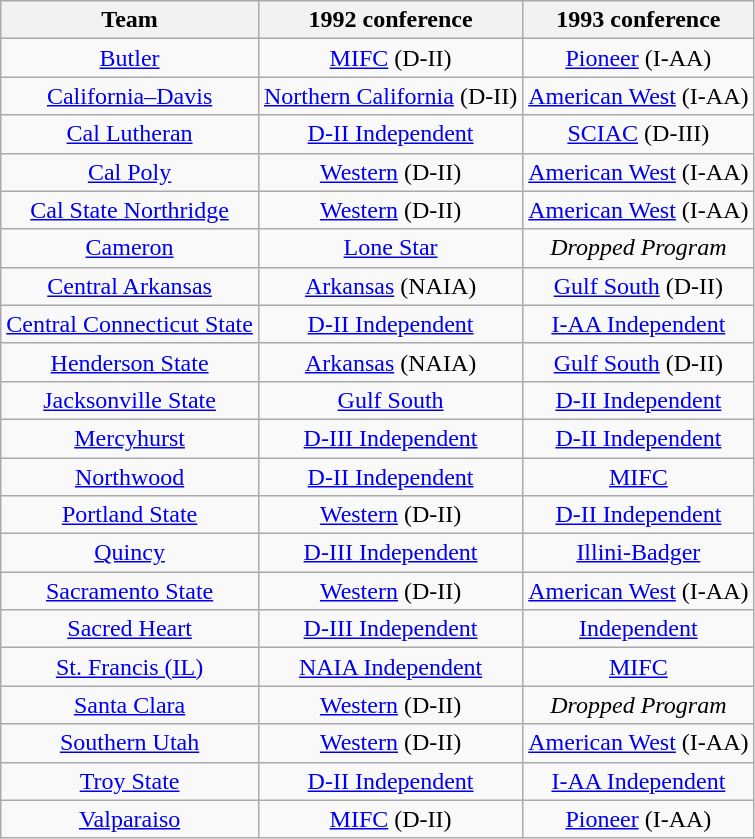<table class="wikitable sortable">
<tr>
<th>Team</th>
<th>1992 conference</th>
<th>1993 conference</th>
</tr>
<tr style="text-align:center;">
<td><a href='#'>Butler</a></td>
<td><a href='#'>MIFC</a> (D-II)</td>
<td><a href='#'>Pioneer</a> (I-AA)</td>
</tr>
<tr style="text-align:center;">
<td><a href='#'>California–Davis</a></td>
<td><a href='#'>Northern California</a> (D-II)</td>
<td><a href='#'>American West</a> (I-AA)</td>
</tr>
<tr style="text-align:center;">
<td><a href='#'>Cal Lutheran</a></td>
<td><a href='#'>D-II Independent</a></td>
<td><a href='#'>SCIAC</a> (D-III)</td>
</tr>
<tr style="text-align:center;">
<td><a href='#'>Cal Poly</a></td>
<td><a href='#'>Western</a> (D-II)</td>
<td><a href='#'>American West</a> (I-AA)</td>
</tr>
<tr style="text-align:center;">
<td><a href='#'>Cal State Northridge</a></td>
<td><a href='#'>Western</a> (D-II)</td>
<td><a href='#'>American West</a> (I-AA)</td>
</tr>
<tr style="text-align:center;">
<td><a href='#'>Cameron</a></td>
<td><a href='#'>Lone Star</a></td>
<td><em>Dropped Program</em></td>
</tr>
<tr style="text-align:center;">
<td><a href='#'>Central Arkansas</a></td>
<td><a href='#'>Arkansas</a> (NAIA)</td>
<td><a href='#'>Gulf South</a> (D-II)</td>
</tr>
<tr style="text-align:center;">
<td><a href='#'>Central Connecticut State</a></td>
<td><a href='#'>D-II Independent</a></td>
<td><a href='#'>I-AA Independent</a></td>
</tr>
<tr style="text-align:center;">
<td><a href='#'>Henderson State</a></td>
<td><a href='#'>Arkansas</a> (NAIA)</td>
<td><a href='#'>Gulf South</a> (D-II)</td>
</tr>
<tr style="text-align:center;">
<td><a href='#'>Jacksonville State</a></td>
<td><a href='#'>Gulf South</a></td>
<td><a href='#'>D-II Independent</a></td>
</tr>
<tr style="text-align:center;">
<td><a href='#'>Mercyhurst</a></td>
<td><a href='#'>D-III Independent</a></td>
<td><a href='#'>D-II Independent</a></td>
</tr>
<tr style="text-align:center;">
<td><a href='#'>Northwood</a></td>
<td><a href='#'>D-II Independent</a></td>
<td><a href='#'>MIFC</a></td>
</tr>
<tr style="text-align:center;">
<td><a href='#'>Portland State</a></td>
<td><a href='#'>Western</a> (D-II)</td>
<td><a href='#'>D-II Independent</a></td>
</tr>
<tr style="text-align:center;">
<td><a href='#'>Quincy</a></td>
<td><a href='#'>D-III Independent</a></td>
<td><a href='#'>Illini-Badger</a></td>
</tr>
<tr style="text-align:center;">
<td><a href='#'>Sacramento State</a></td>
<td><a href='#'>Western</a> (D-II)</td>
<td><a href='#'>American West</a> (I-AA)</td>
</tr>
<tr style="text-align:center;">
<td><a href='#'>Sacred Heart</a></td>
<td><a href='#'>D-III Independent</a></td>
<td><a href='#'>Independent</a></td>
</tr>
<tr style="text-align:center;">
<td><a href='#'>St. Francis (IL)</a></td>
<td><a href='#'>NAIA Independent</a></td>
<td><a href='#'>MIFC</a></td>
</tr>
<tr style="text-align:center;">
<td><a href='#'>Santa Clara</a></td>
<td><a href='#'>Western</a> (D-II)</td>
<td><em>Dropped Program</em></td>
</tr>
<tr style="text-align:center;">
<td><a href='#'>Southern Utah</a></td>
<td><a href='#'>Western</a> (D-II)</td>
<td><a href='#'>American West</a> (I-AA)</td>
</tr>
<tr style="text-align:center;">
<td><a href='#'>Troy State</a></td>
<td><a href='#'>D-II Independent</a></td>
<td><a href='#'>I-AA Independent</a></td>
</tr>
<tr style="text-align:center;">
<td><a href='#'>Valparaiso</a></td>
<td><a href='#'>MIFC</a> (D-II)</td>
<td><a href='#'>Pioneer</a> (I-AA)</td>
</tr>
</table>
